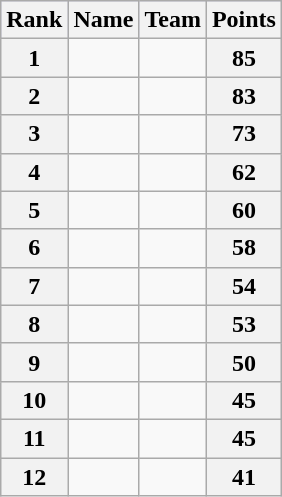<table class="wikitable">
<tr style="background:#ccccff;">
<th>Rank</th>
<th>Name</th>
<th>Team</th>
<th>Points</th>
</tr>
<tr>
<th>1</th>
<td></td>
<td></td>
<th>85</th>
</tr>
<tr>
<th>2</th>
<td></td>
<td></td>
<th>83</th>
</tr>
<tr>
<th>3</th>
<td></td>
<td></td>
<th>73</th>
</tr>
<tr>
<th>4</th>
<td></td>
<td></td>
<th>62</th>
</tr>
<tr>
<th>5</th>
<td></td>
<td></td>
<th>60</th>
</tr>
<tr>
<th>6</th>
<td></td>
<td></td>
<th>58</th>
</tr>
<tr>
<th>7</th>
<td></td>
<td></td>
<th>54</th>
</tr>
<tr>
<th>8</th>
<td></td>
<td></td>
<th>53</th>
</tr>
<tr>
<th>9</th>
<td></td>
<td></td>
<th>50</th>
</tr>
<tr>
<th>10</th>
<td></td>
<td></td>
<th>45</th>
</tr>
<tr>
<th>11</th>
<td></td>
<td></td>
<th>45</th>
</tr>
<tr>
<th>12</th>
<td></td>
<td></td>
<th>41</th>
</tr>
</table>
